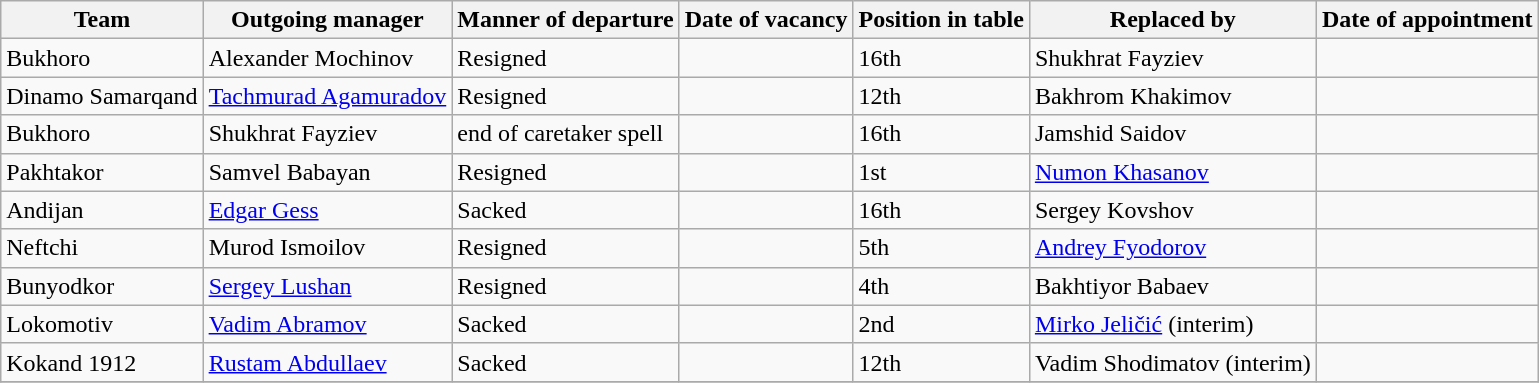<table class="wikitable sortable">
<tr>
<th>Team</th>
<th>Outgoing manager</th>
<th>Manner of departure</th>
<th>Date of vacancy</th>
<th>Position in table</th>
<th>Replaced by</th>
<th>Date of appointment</th>
</tr>
<tr>
<td>Bukhoro</td>
<td> Alexander Mochinov</td>
<td>Resigned</td>
<td></td>
<td>16th</td>
<td> Shukhrat Fayziev</td>
<td> </td>
</tr>
<tr>
<td>Dinamo Samarqand</td>
<td> <a href='#'>Tachmurad Agamuradov</a></td>
<td>Resigned</td>
<td></td>
<td>12th</td>
<td> Bakhrom Khakimov</td>
<td></td>
</tr>
<tr>
<td>Bukhoro</td>
<td> Shukhrat Fayziev</td>
<td>end of caretaker spell</td>
<td></td>
<td>16th</td>
<td> Jamshid Saidov</td>
<td></td>
</tr>
<tr>
<td>Pakhtakor</td>
<td> Samvel Babayan</td>
<td>Resigned</td>
<td></td>
<td>1st</td>
<td> <a href='#'>Numon Khasanov</a></td>
<td></td>
</tr>
<tr>
<td>Andijan</td>
<td> <a href='#'>Edgar Gess</a></td>
<td>Sacked</td>
<td></td>
<td>16th</td>
<td> Sergey Kovshov</td>
<td></td>
</tr>
<tr>
<td>Neftchi</td>
<td> Murod Ismoilov</td>
<td>Resigned</td>
<td></td>
<td>5th</td>
<td> <a href='#'>Andrey Fyodorov</a></td>
<td></td>
</tr>
<tr>
<td>Bunyodkor</td>
<td> <a href='#'>Sergey Lushan</a></td>
<td>Resigned</td>
<td></td>
<td>4th</td>
<td> Bakhtiyor Babaev</td>
<td></td>
</tr>
<tr>
<td>Lokomotiv</td>
<td> <a href='#'>Vadim Abramov</a></td>
<td>Sacked</td>
<td></td>
<td>2nd</td>
<td> <a href='#'>Mirko Jeličić</a> (interim)</td>
<td></td>
</tr>
<tr>
<td>Kokand 1912</td>
<td> <a href='#'>Rustam Abdullaev</a></td>
<td>Sacked</td>
<td></td>
<td>12th</td>
<td> Vadim Shodimatov (interim)</td>
<td></td>
</tr>
<tr>
</tr>
</table>
